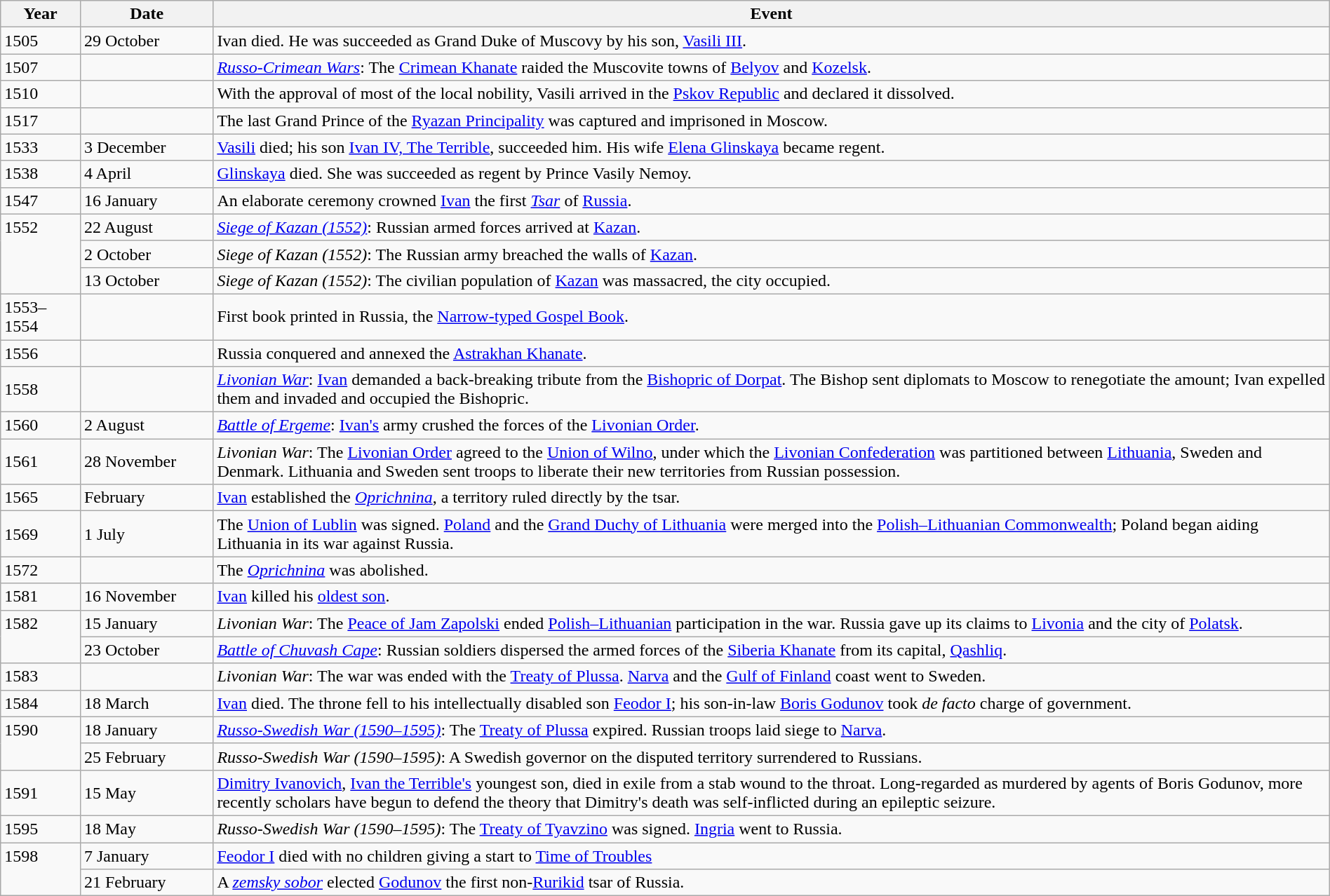<table class="wikitable" width="100%">
<tr>
<th style="width:6%">Year</th>
<th style="width:10%">Date</th>
<th>Event</th>
</tr>
<tr>
<td>1505</td>
<td>29 October</td>
<td>Ivan died. He was succeeded as Grand Duke of Muscovy by his son, <a href='#'>Vasili III</a>.</td>
</tr>
<tr>
<td>1507</td>
<td></td>
<td><em><a href='#'>Russo-Crimean Wars</a></em>: The <a href='#'>Crimean Khanate</a> raided the Muscovite towns of <a href='#'>Belyov</a> and <a href='#'>Kozelsk</a>.</td>
</tr>
<tr>
<td>1510</td>
<td></td>
<td>With the approval of most of the local nobility, Vasili arrived in the <a href='#'>Pskov Republic</a> and declared it dissolved.</td>
</tr>
<tr>
<td>1517</td>
<td></td>
<td>The last Grand Prince of the <a href='#'>Ryazan Principality</a> was captured and imprisoned in Moscow.</td>
</tr>
<tr>
<td>1533</td>
<td>3 December</td>
<td><a href='#'>Vasili</a> died; his son <a href='#'>Ivan IV, The Terrible</a>, succeeded him. His wife <a href='#'>Elena Glinskaya</a> became regent.</td>
</tr>
<tr>
<td>1538</td>
<td>4 April</td>
<td><a href='#'>Glinskaya</a> died. She was succeeded as regent by Prince Vasily Nemoy.</td>
</tr>
<tr>
<td>1547</td>
<td>16 January</td>
<td>An elaborate ceremony crowned <a href='#'>Ivan</a> the first <em><a href='#'>Tsar</a></em> of <a href='#'>Russia</a>.</td>
</tr>
<tr>
<td rowspan="3" valign="top">1552</td>
<td>22 August</td>
<td><em><a href='#'>Siege of Kazan (1552)</a></em>: Russian armed forces arrived at <a href='#'>Kazan</a>.</td>
</tr>
<tr>
<td>2 October</td>
<td><em>Siege of Kazan (1552)</em>: The Russian army breached the walls of <a href='#'>Kazan</a>.</td>
</tr>
<tr>
<td>13 October</td>
<td><em>Siege of Kazan (1552)</em>: The civilian population of <a href='#'>Kazan</a> was massacred, the city occupied.</td>
</tr>
<tr>
<td>1553–1554</td>
<td></td>
<td>First book printed in Russia, the <a href='#'>Narrow-typed Gospel Book</a>.</td>
</tr>
<tr>
<td>1556</td>
<td></td>
<td>Russia conquered and annexed the <a href='#'>Astrakhan Khanate</a>.</td>
</tr>
<tr>
<td>1558</td>
<td></td>
<td><em><a href='#'>Livonian War</a></em>: <a href='#'>Ivan</a> demanded a back-breaking tribute from the <a href='#'>Bishopric of Dorpat</a>. The Bishop sent diplomats to Moscow to renegotiate the amount; Ivan expelled them and invaded and occupied the Bishopric.</td>
</tr>
<tr>
<td>1560</td>
<td>2 August</td>
<td><em><a href='#'>Battle of Ergeme</a></em>: <a href='#'>Ivan's</a> army crushed the forces of the <a href='#'>Livonian Order</a>.</td>
</tr>
<tr>
<td>1561</td>
<td>28 November</td>
<td><em>Livonian War</em>: The <a href='#'>Livonian Order</a> agreed to the <a href='#'>Union of Wilno</a>, under which the <a href='#'>Livonian Confederation</a> was partitioned between <a href='#'>Lithuania</a>, Sweden and Denmark. Lithuania and Sweden sent troops to liberate their new territories from Russian possession.</td>
</tr>
<tr>
<td>1565</td>
<td>February</td>
<td><a href='#'>Ivan</a> established the <em><a href='#'>Oprichnina</a></em>, a territory ruled directly by the tsar.</td>
</tr>
<tr>
<td>1569</td>
<td>1 July</td>
<td>The <a href='#'>Union of Lublin</a> was signed. <a href='#'>Poland</a> and the <a href='#'>Grand Duchy of Lithuania</a> were merged into the <a href='#'>Polish–Lithuanian Commonwealth</a>; Poland began aiding Lithuania in its war against Russia.</td>
</tr>
<tr>
<td>1572</td>
<td></td>
<td>The <em><a href='#'>Oprichnina</a></em> was abolished.</td>
</tr>
<tr>
<td>1581</td>
<td>16 November</td>
<td><a href='#'>Ivan</a> killed his <a href='#'>oldest son</a>.</td>
</tr>
<tr>
<td rowspan="2" valign="top">1582</td>
<td>15 January</td>
<td><em>Livonian War</em>: The <a href='#'>Peace of Jam Zapolski</a> ended <a href='#'>Polish–Lithuanian</a> participation in the war. Russia gave up its claims to <a href='#'>Livonia</a> and the city of <a href='#'>Polatsk</a>.</td>
</tr>
<tr>
<td>23 October</td>
<td><em><a href='#'>Battle of Chuvash Cape</a></em>: Russian soldiers dispersed the armed forces of the <a href='#'>Siberia Khanate</a> from its capital, <a href='#'>Qashliq</a>.</td>
</tr>
<tr>
<td>1583</td>
<td></td>
<td><em>Livonian War</em>: The war was ended with the <a href='#'>Treaty of Plussa</a>. <a href='#'>Narva</a> and the <a href='#'>Gulf of Finland</a> coast went to Sweden.</td>
</tr>
<tr>
<td>1584</td>
<td>18 March</td>
<td><a href='#'>Ivan</a> died. The throne fell to his intellectually disabled son <a href='#'>Feodor I</a>; his son-in-law <a href='#'>Boris Godunov</a> took <em>de facto</em> charge of government.</td>
</tr>
<tr>
<td rowspan="2" valign="top">1590</td>
<td>18 January</td>
<td><em><a href='#'>Russo-Swedish War (1590–1595)</a></em>: The <a href='#'>Treaty of Plussa</a> expired. Russian troops laid siege to <a href='#'>Narva</a>.</td>
</tr>
<tr>
<td>25 February</td>
<td><em>Russo-Swedish War (1590–1595)</em>: A Swedish governor on the disputed territory surrendered to Russians.</td>
</tr>
<tr>
<td>1591</td>
<td>15 May</td>
<td><a href='#'>Dimitry Ivanovich</a>, <a href='#'>Ivan the Terrible's</a> youngest son, died in exile from a stab wound to the throat. Long-regarded as murdered by agents of Boris Godunov, more recently scholars have begun to defend the theory that Dimitry's death was self-inflicted during an epileptic seizure.</td>
</tr>
<tr>
<td>1595</td>
<td>18 May</td>
<td><em>Russo-Swedish War (1590–1595)</em>: The <a href='#'>Treaty of Tyavzino</a> was signed. <a href='#'>Ingria</a> went to Russia.</td>
</tr>
<tr>
<td rowspan="2" valign="top">1598</td>
<td>7 January</td>
<td><a href='#'>Feodor I</a> died with no children giving a start to <a href='#'>Time of Troubles</a></td>
</tr>
<tr>
<td>21 February</td>
<td>A <em><a href='#'>zemsky sobor</a></em> elected <a href='#'>Godunov</a> the first non-<a href='#'>Rurikid</a> tsar of Russia.</td>
</tr>
</table>
